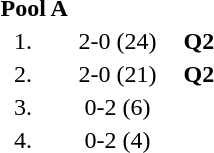<table style="text-align:center">
<tr>
<td colspan=4 align=left><strong>Pool A</strong></td>
</tr>
<tr>
<td width=30>1.</td>
<td align=left></td>
<td width=80>2-0 (24)</td>
<td><strong>Q2</strong></td>
</tr>
<tr>
<td>2.</td>
<td align=left></td>
<td>2-0 (21)</td>
<td><strong>Q2</strong></td>
</tr>
<tr>
<td>3.</td>
<td align=left></td>
<td>0-2 (6)</td>
<td></td>
</tr>
<tr>
<td>4.</td>
<td align=left></td>
<td>0-2 (4)</td>
<td></td>
</tr>
</table>
